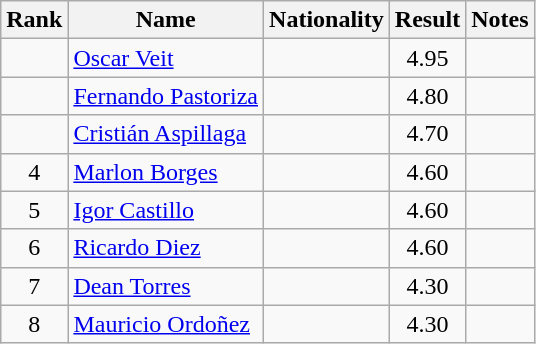<table class="wikitable sortable" style="text-align:center">
<tr>
<th>Rank</th>
<th>Name</th>
<th>Nationality</th>
<th>Result</th>
<th>Notes</th>
</tr>
<tr>
<td></td>
<td align=left><a href='#'>Oscar Veit</a></td>
<td align=left></td>
<td>4.95</td>
<td></td>
</tr>
<tr>
<td></td>
<td align=left><a href='#'>Fernando Pastoriza</a></td>
<td align=left></td>
<td>4.80</td>
<td></td>
</tr>
<tr>
<td></td>
<td align=left><a href='#'>Cristián Aspillaga</a></td>
<td align=left></td>
<td>4.70</td>
<td></td>
</tr>
<tr>
<td>4</td>
<td align=left><a href='#'>Marlon Borges</a></td>
<td align=left></td>
<td>4.60</td>
<td></td>
</tr>
<tr>
<td>5</td>
<td align=left><a href='#'>Igor Castillo</a></td>
<td align=left></td>
<td>4.60</td>
<td></td>
</tr>
<tr>
<td>6</td>
<td align=left><a href='#'>Ricardo Diez</a></td>
<td align=left></td>
<td>4.60</td>
<td></td>
</tr>
<tr>
<td>7</td>
<td align=left><a href='#'>Dean Torres</a></td>
<td align=left></td>
<td>4.30</td>
<td></td>
</tr>
<tr>
<td>8</td>
<td align=left><a href='#'>Mauricio Ordoñez</a></td>
<td align=left></td>
<td>4.30</td>
<td></td>
</tr>
</table>
